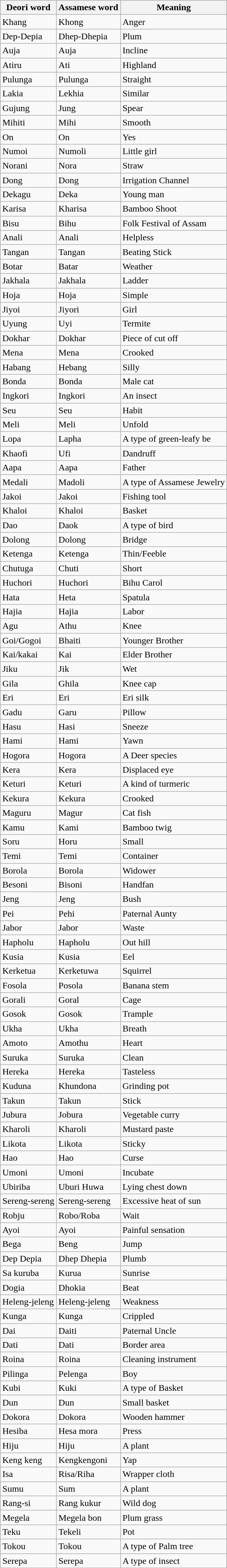<table class="wikitable">
<tr>
<th>Deori word</th>
<th>Assamese word</th>
<th>Meaning</th>
</tr>
<tr valign="top">
<td>Khang</td>
<td>Khong</td>
<td>Anger</td>
</tr>
<tr valign="top">
<td>Dep-Depia</td>
<td>Dhep-Dhepia</td>
<td>Plum</td>
</tr>
<tr valign="top">
<td>Auja</td>
<td>Auja</td>
<td>Incline</td>
</tr>
<tr valign="top">
<td>Atiru</td>
<td>Ati</td>
<td>Highland</td>
</tr>
<tr valign="top">
<td>Pulunga</td>
<td>Pulunga</td>
<td>Straight</td>
</tr>
<tr valign="top">
<td>Lakia</td>
<td>Lekhia</td>
<td>Similar</td>
</tr>
<tr valign="top">
<td>Gujung</td>
<td>Jung</td>
<td>Spear</td>
</tr>
<tr valign="top">
<td>Mihiti</td>
<td>Mihi</td>
<td>Smooth</td>
</tr>
<tr valign="top">
<td>On</td>
<td>On</td>
<td>Yes</td>
</tr>
<tr valign="top">
<td>Numoi</td>
<td>Numoli</td>
<td>Little girl</td>
</tr>
<tr valign="top">
<td>Norani</td>
<td>Nora</td>
<td>Straw</td>
</tr>
<tr valign="top">
<td>Dong</td>
<td>Dong</td>
<td>Irrigation Channel</td>
</tr>
<tr valign="top">
<td>Dekagu</td>
<td>Deka</td>
<td>Young man</td>
</tr>
<tr valign="top">
<td>Karisa</td>
<td>Kharisa</td>
<td>Bamboo Shoot</td>
</tr>
<tr valign="top">
<td>Bisu</td>
<td>Bihu</td>
<td>Folk Festival of Assam</td>
</tr>
<tr valign="top">
<td>Anali</td>
<td>Anali</td>
<td>Helpless</td>
</tr>
<tr valign="top">
<td>Tangan</td>
<td>Tangan</td>
<td>Beating Stick</td>
</tr>
<tr valign="top">
<td>Botar</td>
<td>Batar</td>
<td>Weather</td>
</tr>
<tr valign="top">
<td>Jakhala</td>
<td>Jakhala</td>
<td>Ladder</td>
</tr>
<tr valign="top">
<td>Hoja</td>
<td>Hoja</td>
<td>Simple</td>
</tr>
<tr valign="top">
<td>Jiyoi</td>
<td>Jiyori</td>
<td>Girl</td>
</tr>
<tr valign="top">
<td>Uyung</td>
<td>Uyi</td>
<td>Termite</td>
</tr>
<tr valign="top">
<td>Dokhar</td>
<td>Dokhar</td>
<td>Piece of cut off</td>
</tr>
<tr valign="top">
<td>Mena</td>
<td>Mena</td>
<td>Crooked</td>
</tr>
<tr valign="top">
<td>Habang</td>
<td>Hebang</td>
<td>Silly</td>
</tr>
<tr valign="top">
<td>Bonda</td>
<td>Bonda</td>
<td>Male cat</td>
</tr>
<tr valign="top">
<td>Ingkori</td>
<td>Ingkori</td>
<td>An insect</td>
</tr>
<tr valign="top">
<td>Seu</td>
<td>Seu</td>
<td>Habit</td>
</tr>
<tr valign="top">
<td>Meli</td>
<td>Meli</td>
<td>Unfold</td>
</tr>
<tr valign="top">
<td>Lopa</td>
<td>Lapha</td>
<td>A type of green-leafy be</td>
</tr>
<tr valign="top">
<td>Khaofi</td>
<td>Ufi</td>
<td>Dandruff</td>
</tr>
<tr valign="top">
<td>Aapa</td>
<td>Aapa</td>
<td>Father</td>
</tr>
<tr valign="top">
<td>Medali</td>
<td>Madoli</td>
<td>A type of Assamese Jewelry</td>
</tr>
<tr valign="top">
<td>Jakoi</td>
<td>Jakoi</td>
<td>Fishing tool</td>
</tr>
<tr valign="top">
<td>Khaloi</td>
<td>Khaloi</td>
<td>Basket</td>
</tr>
<tr valign="top">
<td>Dao</td>
<td>Daok</td>
<td>A type of bird</td>
</tr>
<tr valign="top">
<td>Dolong</td>
<td>Dolong</td>
<td>Bridge</td>
</tr>
<tr valign="top">
<td>Ketenga</td>
<td>Ketenga</td>
<td>Thin/Feeble</td>
</tr>
<tr valign="top">
<td>Chutuga</td>
<td>Chuti</td>
<td>Short</td>
</tr>
<tr valign="top">
<td>Huchori</td>
<td>Huchori</td>
<td>Bihu Carol</td>
</tr>
<tr valign="top">
<td>Hata</td>
<td>Heta</td>
<td>Spatula</td>
</tr>
<tr valign="top">
<td>Hajia</td>
<td>Hajia</td>
<td>Labor</td>
</tr>
<tr valign="top">
<td>Agu</td>
<td>Athu</td>
<td>Knee</td>
</tr>
<tr valign="top">
<td>Goi/Gogoi</td>
<td>Bhaiti</td>
<td>Younger Brother</td>
</tr>
<tr valign="top">
<td>Kai/kakai</td>
<td>Kai</td>
<td>Elder Brother</td>
</tr>
<tr valign="top">
<td>Jiku</td>
<td>Jik</td>
<td>Wet</td>
</tr>
<tr valign="top">
<td>Gila</td>
<td>Ghila</td>
<td>Knee cap</td>
</tr>
<tr valign="top">
<td>Eri</td>
<td>Eri</td>
<td>Eri silk</td>
</tr>
<tr valign="top">
<td>Gadu</td>
<td>Garu</td>
<td>Pillow</td>
</tr>
<tr valign="top">
<td>Hasu</td>
<td>Hasi</td>
<td>Sneeze</td>
</tr>
<tr valign="top">
<td>Hami</td>
<td>Hami</td>
<td>Yawn</td>
</tr>
<tr valign="top">
<td>Hogora</td>
<td>Hogora</td>
<td>A Deer species</td>
</tr>
<tr valign="top">
<td>Kera</td>
<td>Kera</td>
<td>Displaced eye</td>
</tr>
<tr valign="top">
<td>Keturi</td>
<td>Keturi</td>
<td>A kind of turmeric</td>
</tr>
<tr valign="top">
<td>Kekura</td>
<td>Kekura</td>
<td>Crooked</td>
</tr>
<tr valign="top">
<td>Maguru</td>
<td>Magur</td>
<td>Cat fish</td>
</tr>
<tr valign="top">
<td>Kamu</td>
<td>Kami</td>
<td>Bamboo twig</td>
</tr>
<tr valign="top">
<td>Soru</td>
<td>Horu</td>
<td>Small</td>
</tr>
<tr valign="top">
<td>Temi</td>
<td>Temi</td>
<td>Container</td>
</tr>
<tr valign="top">
<td>Borola</td>
<td>Borola</td>
<td>Widower</td>
</tr>
<tr valign="top">
<td>Besoni</td>
<td>Bisoni</td>
<td>Handfan</td>
</tr>
<tr valign="top">
<td>Jeng</td>
<td>Jeng</td>
<td>Bush</td>
</tr>
<tr valign="top">
<td>Pei</td>
<td>Pehi</td>
<td>Paternal Aunty</td>
</tr>
<tr valign="top">
<td>Jabor</td>
<td>Jabor</td>
<td>Waste</td>
</tr>
<tr valign="top">
<td>Hapholu</td>
<td>Hapholu</td>
<td>Out hill</td>
</tr>
<tr valign="top">
<td>Kusia</td>
<td>Kusia</td>
<td>Eel</td>
</tr>
<tr valign="top">
<td>Kerketua</td>
<td>Kerketuwa</td>
<td>Squirrel</td>
</tr>
<tr valign="top">
<td>Fosola</td>
<td>Posola</td>
<td>Banana stem</td>
</tr>
<tr valign="top">
<td>Gorali</td>
<td>Goral</td>
<td>Cage</td>
</tr>
<tr valign="top">
<td>Gosok</td>
<td>Gosok</td>
<td>Trample</td>
</tr>
<tr valign="top">
<td>Ukha</td>
<td>Ukha</td>
<td>Breath</td>
</tr>
<tr valign="top">
<td>Amoto</td>
<td>Amothu</td>
<td>Heart</td>
</tr>
<tr valign="top">
<td>Suruka</td>
<td>Suruka</td>
<td>Clean</td>
</tr>
<tr valign="top">
<td>Hereka</td>
<td>Hereka</td>
<td>Tasteless</td>
</tr>
<tr valign="top">
<td>Kuduna</td>
<td>Khundona</td>
<td>Grinding pot</td>
</tr>
<tr valign="top">
<td>Takun</td>
<td>Takun</td>
<td>Stick</td>
</tr>
<tr valign="top">
<td>Jubura</td>
<td>Jobura</td>
<td>Vegetable curry</td>
</tr>
<tr valign="top">
<td>Kharoli</td>
<td>Kharoli</td>
<td>Mustard paste</td>
</tr>
<tr valign="top">
<td>Likota</td>
<td>Likota</td>
<td>Sticky</td>
</tr>
<tr valign="top">
<td>Hao</td>
<td>Hao</td>
<td>Curse</td>
</tr>
<tr valign="top">
<td>Umoni</td>
<td>Umoni</td>
<td>Incubate</td>
</tr>
<tr valign="top">
<td>Ubiriba</td>
<td>Uburi Huwa</td>
<td>Lying chest down</td>
</tr>
<tr valign="top">
<td>Sereng-sereng</td>
<td>Sereng-sereng</td>
<td>Excessive heat of sun</td>
</tr>
<tr valign="top">
<td>Robju</td>
<td>Robo/Roba</td>
<td>Wait</td>
</tr>
<tr valign="top">
<td>Ayoi</td>
<td>Ayoi</td>
<td>Painful sensation</td>
</tr>
<tr valign="top">
<td>Bega</td>
<td>Beng</td>
<td>Jump</td>
</tr>
<tr valign="top">
<td>Dep Depia</td>
<td>Dhep Dhepia</td>
<td>Plumb</td>
</tr>
<tr valign="top">
<td>Sa kuruba</td>
<td>Kurua</td>
<td>Sunrise</td>
</tr>
<tr valign="top">
<td>Dogia</td>
<td>Dhokia</td>
<td>Beat</td>
</tr>
<tr valign="top">
<td>Heleng-jeleng</td>
<td>Heleng-jeleng</td>
<td>Weakness</td>
</tr>
<tr valign="top">
<td>Kunga</td>
<td>Kunga</td>
<td>Crippled</td>
</tr>
<tr valign="top">
<td>Dai</td>
<td>Daiti</td>
<td>Paternal Uncle</td>
</tr>
<tr valign="top">
<td>Dati</td>
<td>Dati</td>
<td>Border area</td>
</tr>
<tr valign="top">
<td>Roina</td>
<td>Roina</td>
<td>Cleaning instrument</td>
</tr>
<tr valign="top">
<td>Pilinga</td>
<td>Pelenga</td>
<td>Boy</td>
</tr>
<tr valign="top">
<td>Kubi</td>
<td>Kuki</td>
<td>A type of Basket</td>
</tr>
<tr valign="top">
<td>Dun</td>
<td>Dun</td>
<td>Small basket</td>
</tr>
<tr valign="top">
<td>Dokora</td>
<td>Dokora</td>
<td>Wooden hammer</td>
</tr>
<tr valign="top">
<td>Hesiba</td>
<td>Hesa mora</td>
<td>Press</td>
</tr>
<tr valign="top">
<td>Hiju</td>
<td>Hiju</td>
<td>A plant</td>
</tr>
<tr valign="top">
<td>Keng keng</td>
<td>Kengkengoni</td>
<td>Yap</td>
</tr>
<tr valign="top">
<td>Isa</td>
<td>Risa/Riha</td>
<td>Wrapper cloth</td>
</tr>
<tr valign="top">
<td>Sumu</td>
<td>Sum</td>
<td>A plant</td>
</tr>
<tr valign="top">
<td>Rang-si</td>
<td>Rang kukur</td>
<td>Wild dog</td>
</tr>
<tr valign="top">
<td>Megela</td>
<td>Megela bon</td>
<td>Plum grass</td>
</tr>
<tr valign="top">
<td>Teku</td>
<td>Tekeli</td>
<td>Pot</td>
</tr>
<tr valign="top">
<td>Tokou</td>
<td>Tokou</td>
<td>A type of Palm tree</td>
</tr>
<tr valign="top">
<td>Serepa</td>
<td>Serepa</td>
<td>A type of insect</td>
</tr>
</table>
